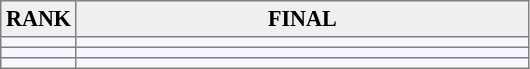<table bgcolor="#f7f8ff" cellpadding="3" cellspacing="0" border="1" style="font-size:92%; border:gray solid 1,5px; border-collapse:collapse;">
<tr bgcolor="#efefef">
<th>RANK</th>
<th style="width:20em">FINAL</th>
</tr>
<tr>
<td align="center"></td>
<td></td>
</tr>
<tr>
<td align="center"></td>
<td></td>
</tr>
<tr>
<td align="center"></td>
<td></td>
</tr>
</table>
